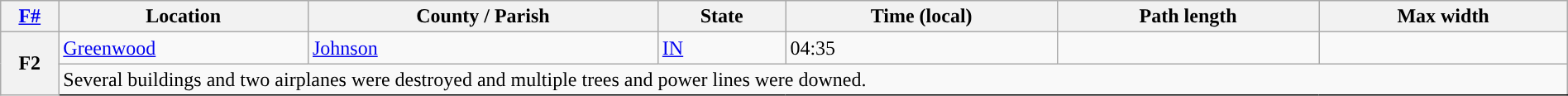<table class="wikitable sortable" style="width:100%;">
<tr>
<th scope="col" align="center"><a href='#'>F#</a><br></th>
<th scope="col" align="center" class="unsortable">Location</th>
<th scope="col" align="center" class="unsortable">County / Parish</th>
<th scope="col" align="center">State</th>
<th scope="col" align="center">Time (local)</th>
<th scope="col" align="center">Path length</th>
<th scope="col" align="center">Max width</th>
</tr>
<tr>
<th scope="row" rowspan="2" style="background-color:#">F2</th>
<td><a href='#'>Greenwood</a></td>
<td><a href='#'>Johnson</a></td>
<td><a href='#'>IN</a></td>
<td>04:35</td>
<td></td>
<td></td>
</tr>
<tr class="expand-child">
<td colspan="6" style="border-bottom: 1px solid black;">Several buildings and two airplanes were destroyed and multiple trees and power lines were downed.</td>
</tr>
</table>
